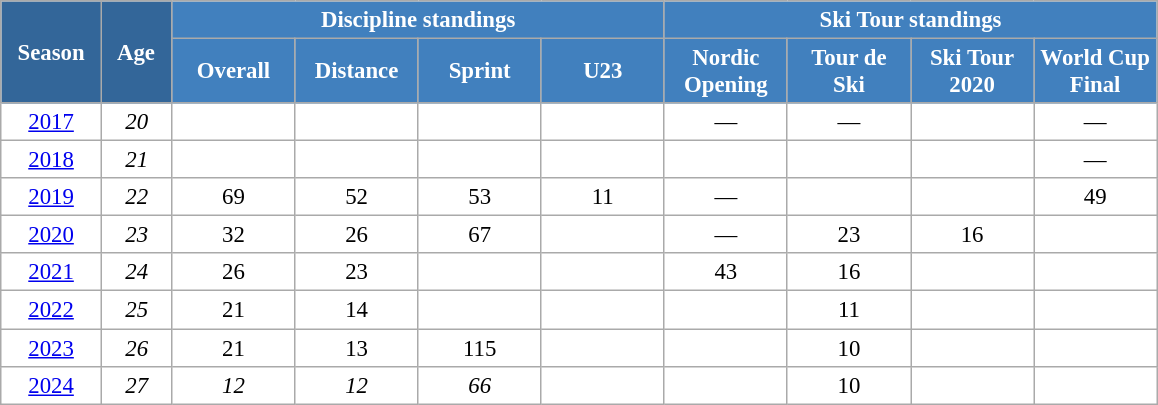<table class="wikitable" style="font-size:95%; text-align:center; border:grey solid 1px; border-collapse:collapse; background:#ffffff;">
<tr>
<th style="background-color:#369; color:white; width:60px;" rowspan="2"> Season </th>
<th style="background-color:#369; color:white; width:40px;" rowspan="2"> Age </th>
<th style="background-color:#4180be; color:white;" colspan="4">Discipline standings</th>
<th style="background-color:#4180be; color:white;" colspan="4">Ski Tour standings</th>
</tr>
<tr>
<th style="background-color:#4180be; color:white; width:75px;">Overall</th>
<th style="background-color:#4180be; color:white; width:75px;">Distance</th>
<th style="background-color:#4180be; color:white; width:75px;">Sprint</th>
<th style="background-color:#4180be; color:white; width:75px;">U23</th>
<th style="background-color:#4180be; color:white; width:75px;">Nordic<br>Opening</th>
<th style="background-color:#4180be; color:white; width:75px;">Tour de<br>Ski</th>
<th style="background-color:#4180be; color:white; width:75px;">Ski Tour<br>2020</th>
<th style="background-color:#4180be; color:white; width:75px;">World Cup<br>Final</th>
</tr>
<tr>
<td><a href='#'>2017</a></td>
<td><em>20</em></td>
<td></td>
<td></td>
<td></td>
<td></td>
<td>—</td>
<td>—</td>
<td></td>
<td>—</td>
</tr>
<tr>
<td><a href='#'>2018</a></td>
<td><em>21</em></td>
<td></td>
<td></td>
<td></td>
<td></td>
<td></td>
<td></td>
<td></td>
<td>—</td>
</tr>
<tr>
<td><a href='#'>2019</a></td>
<td><em>22</em></td>
<td>69</td>
<td>52</td>
<td>53</td>
<td>11</td>
<td>—</td>
<td></td>
<td></td>
<td>49</td>
</tr>
<tr>
<td><a href='#'>2020</a></td>
<td><em>23</em></td>
<td>32</td>
<td>26</td>
<td>67</td>
<td></td>
<td>—</td>
<td>23</td>
<td>16</td>
<td></td>
</tr>
<tr>
<td><a href='#'>2021</a></td>
<td><em>24</em></td>
<td>26</td>
<td>23</td>
<td></td>
<td></td>
<td>43</td>
<td>16</td>
<td></td>
<td></td>
</tr>
<tr>
<td><a href='#'>2022</a></td>
<td><em>25</em></td>
<td>21</td>
<td>14</td>
<td></td>
<td></td>
<td></td>
<td>11</td>
<td></td>
<td></td>
</tr>
<tr>
<td><a href='#'>2023</a></td>
<td><em>26</em></td>
<td>21</td>
<td>13</td>
<td>115</td>
<td></td>
<td></td>
<td>10</td>
<td></td>
<td></td>
</tr>
<tr>
<td><a href='#'>2024</a></td>
<td><em>27</em></td>
<td><em>12</em></td>
<td><em>12</em></td>
<td><em>66</em></td>
<td></td>
<td></td>
<td>10</td>
<td></td>
<td></td>
</tr>
</table>
